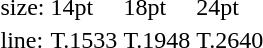<table style="margin-left:40px;">
<tr>
<td>size:</td>
<td>14pt</td>
<td>18pt</td>
<td>24pt</td>
</tr>
<tr>
<td>line:</td>
<td>T.1533</td>
<td>T.1948</td>
<td>T.2640</td>
</tr>
</table>
